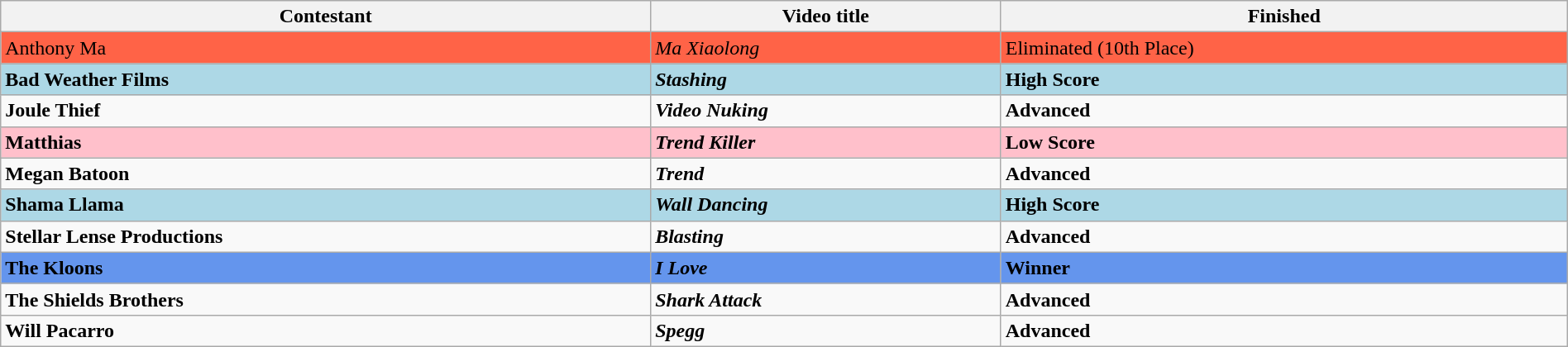<table class="wikitable" width="100%">
<tr>
<th>Contestant</th>
<th>Video title</th>
<th>Finished</th>
</tr>
<tr>
<td style="background:tomato; color:black;">Anthony Ma</td>
<td style="background:tomato; color:black;"><em>Ma Xiaolong</em></td>
<td style="background:tomato; color:black;">Eliminated (10th Place)</td>
</tr>
<tr>
<td style="background:lightblue; color:black;"><strong>Bad Weather Films</strong></td>
<td style="background:lightblue; color:black;"><strong><em>Stashing</em></strong></td>
<td style="background:lightblue; color:black;"><strong>High Score</strong></td>
</tr>
<tr>
<td><strong>Joule Thief</strong></td>
<td><strong><em>Video Nuking</em></strong></td>
<td><strong>Advanced</strong></td>
</tr>
<tr>
<td style="background:pink; color:black;"><strong>Matthias</strong></td>
<td style="background:pink; color:black;"><strong><em>Trend Killer</em></strong></td>
<td style="background:pink; color:black;"><strong>Low Score</strong></td>
</tr>
<tr>
<td><strong>Megan Batoon</strong></td>
<td><strong><em>Trend</em></strong></td>
<td><strong>Advanced</strong></td>
</tr>
<tr>
<td style="background:lightblue; color:black;"><strong>Shama Llama</strong></td>
<td style="background:lightblue; color:black;"><strong><em>Wall Dancing</em></strong></td>
<td style="background:lightblue; color:black;"><strong>High Score</strong></td>
</tr>
<tr>
<td><strong>Stellar Lense Productions</strong></td>
<td><strong><em>Blasting</em></strong></td>
<td><strong>Advanced</strong></td>
</tr>
<tr>
<td style="background:cornflowerblue; color:black;"><strong>The Kloons</strong></td>
<td style="background:cornflowerblue; color:black;"><strong><em>I Love</em></strong></td>
<td style="background:cornflowerblue; color:black;"><strong>Winner</strong></td>
</tr>
<tr>
<td><strong>The Shields Brothers</strong></td>
<td><strong><em>Shark Attack</em></strong></td>
<td><strong>Advanced</strong></td>
</tr>
<tr>
<td><strong>Will Pacarro</strong></td>
<td><strong><em>Spegg</em></strong></td>
<td><strong>Advanced</strong></td>
</tr>
</table>
